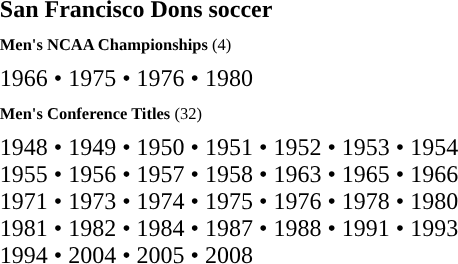<table class="toccolours" style="margin:1em auto;" cellpadding="4" cellspacing="0">
<tr>
<td><strong>San Francisco Dons soccer</strong></td>
</tr>
<tr>
<td style="font-size:11px; text-align:left;"><strong>Men's NCAA Championships</strong> (4)</td>
<td style="text-align:center;"></td>
</tr>
<tr>
<td>1966 • 1975 • 1976 • 1980</td>
</tr>
<tr>
<td style="font-size:11px; text-align:left;"><strong>Men's Conference Titles</strong> (32)</td>
<td style="text-align:center;"></td>
</tr>
<tr>
<td>1948 • 1949 • 1950 • 1951 • 1952 • 1953 • 1954<br>1955 • 1956 • 1957 • 1958 • 1963 • 1965 • 1966<br>1971 • 1973 • 1974 • 1975 • 1976 • 1978 • 1980<br>1981 • 1982 • 1984 • 1987 • 1988 • 1991 • 1993<br>1994 • 2004 • 2005 • 2008</td>
</tr>
</table>
